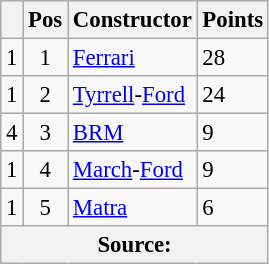<table class="wikitable" style="font-size: 95%;">
<tr>
<th></th>
<th>Pos</th>
<th>Constructor</th>
<th>Points</th>
</tr>
<tr>
<td align="left"> 1</td>
<td align="center">1</td>
<td> <a href='#'>Ferrari</a></td>
<td align="left">28</td>
</tr>
<tr>
<td align="left"> 1</td>
<td align="center">2</td>
<td> <a href='#'>Tyrrell</a>-<a href='#'>Ford</a></td>
<td align="left">24</td>
</tr>
<tr>
<td align="left"> 4</td>
<td align="center">3</td>
<td> <a href='#'>BRM</a></td>
<td align="left">9</td>
</tr>
<tr>
<td align="left"> 1</td>
<td align="center">4</td>
<td> <a href='#'>March</a>-<a href='#'>Ford</a></td>
<td align="left">9</td>
</tr>
<tr>
<td align="left"> 1</td>
<td align="center">5</td>
<td> <a href='#'>Matra</a></td>
<td align="left">6</td>
</tr>
<tr>
<th colspan=4>Source:</th>
</tr>
</table>
